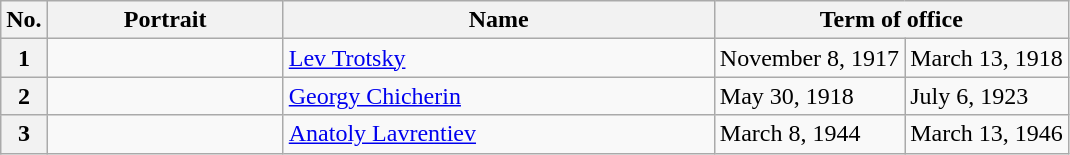<table class="wikitable">
<tr>
<th width="20">No.</th>
<th width="150">Portrait</th>
<th width="280">Name</th>
<th width="200" colspan="2">Term of office</th>
</tr>
<tr>
<th>1</th>
<td></td>
<td><a href='#'>Lev Trotsky</a></td>
<td>November 8, 1917</td>
<td>March 13, 1918</td>
</tr>
<tr>
<th>2</th>
<td></td>
<td><a href='#'>Georgy Chicherin</a></td>
<td>May 30, 1918</td>
<td>July 6, 1923</td>
</tr>
<tr>
<th>3</th>
<td></td>
<td><a href='#'>Anatoly Lavrentiev</a></td>
<td>March 8, 1944</td>
<td>March 13, 1946</td>
</tr>
</table>
